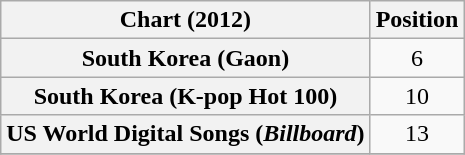<table class="wikitable plainrowheaders sortable" style="text-align:center">
<tr>
<th scope="col">Chart (2012)</th>
<th scope="col">Position</th>
</tr>
<tr>
<th scope="row">South Korea (Gaon)</th>
<td>6</td>
</tr>
<tr>
<th scope="row">South Korea (K-pop Hot 100)</th>
<td>10</td>
</tr>
<tr>
<th scope="row">US World Digital Songs (<em>Billboard</em>)</th>
<td>13</td>
</tr>
<tr>
</tr>
</table>
